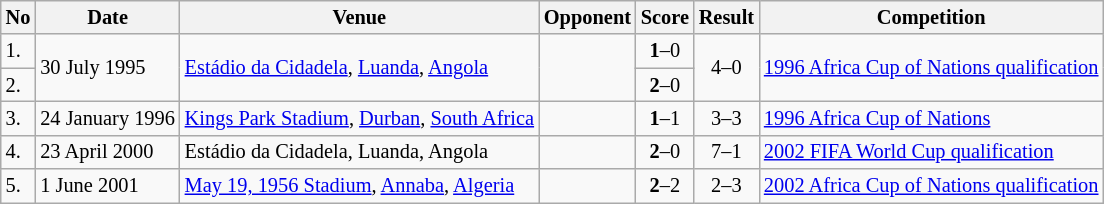<table class="wikitable" style="font-size:85%;">
<tr>
<th>No</th>
<th>Date</th>
<th>Venue</th>
<th>Opponent</th>
<th>Score</th>
<th>Result</th>
<th>Competition</th>
</tr>
<tr>
<td>1.</td>
<td rowspan="2">30 July 1995</td>
<td rowspan="2"><a href='#'>Estádio da Cidadela</a>, <a href='#'>Luanda</a>, <a href='#'>Angola</a></td>
<td rowspan="2"></td>
<td align=center><strong>1</strong>–0</td>
<td rowspan="2" style="text-align:center">4–0</td>
<td rowspan="2"><a href='#'>1996 Africa Cup of Nations qualification</a></td>
</tr>
<tr>
<td>2.</td>
<td align=center><strong>2</strong>–0</td>
</tr>
<tr>
<td>3.</td>
<td>24 January 1996</td>
<td><a href='#'>Kings Park Stadium</a>, <a href='#'>Durban</a>, <a href='#'>South Africa</a></td>
<td></td>
<td align=center><strong>1</strong>–1</td>
<td align=center>3–3</td>
<td><a href='#'>1996 Africa Cup of Nations</a></td>
</tr>
<tr>
<td>4.</td>
<td>23 April 2000</td>
<td>Estádio da Cidadela, Luanda, Angola</td>
<td></td>
<td align=center><strong>2</strong>–0</td>
<td align=center>7–1</td>
<td><a href='#'>2002 FIFA World Cup qualification</a></td>
</tr>
<tr>
<td>5.</td>
<td>1 June 2001</td>
<td><a href='#'>May 19, 1956 Stadium</a>, <a href='#'>Annaba</a>, <a href='#'>Algeria</a></td>
<td></td>
<td align=center><strong>2</strong>–2</td>
<td align=center>2–3</td>
<td><a href='#'>2002 Africa Cup of Nations qualification</a></td>
</tr>
</table>
